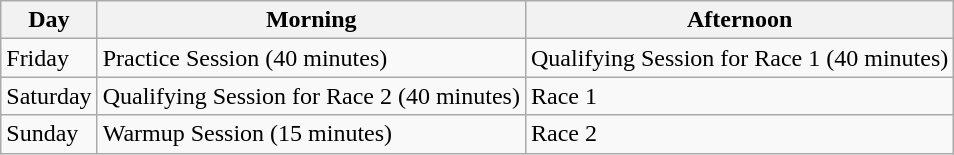<table class="wikitable">
<tr>
<th>Day</th>
<th>Morning</th>
<th>Afternoon</th>
</tr>
<tr>
<td>Friday</td>
<td>Practice Session (40 minutes)</td>
<td>Qualifying Session for Race 1 (40 minutes)</td>
</tr>
<tr>
<td>Saturday</td>
<td>Qualifying Session for Race 2 (40 minutes)</td>
<td>Race 1</td>
</tr>
<tr>
<td>Sunday</td>
<td>Warmup Session (15 minutes)</td>
<td>Race 2</td>
</tr>
</table>
